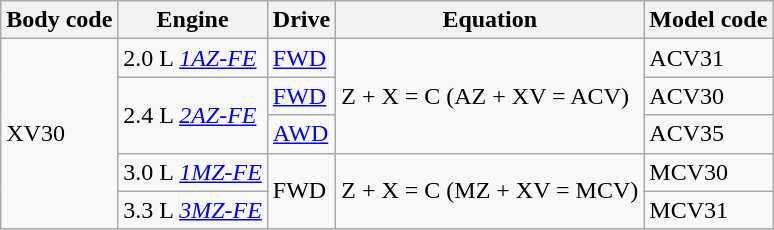<table class="wikitable">
<tr>
<th>Body code</th>
<th>Engine</th>
<th>Drive</th>
<th>Equation</th>
<th>Model code</th>
</tr>
<tr>
<td rowspan = "5">XV30</td>
<td>2.0 L <em><a href='#'>1AZ-FE</a></em></td>
<td><a href='#'>FWD</a></td>
<td rowspan = "3">Z + X = C (AZ + XV = ACV)</td>
<td>ACV31</td>
</tr>
<tr>
<td rowspan = "2">2.4 L <em><a href='#'>2AZ-FE</a></em></td>
<td><a href='#'>FWD</a></td>
<td>ACV30</td>
</tr>
<tr>
<td><a href='#'>AWD</a></td>
<td>ACV35</td>
</tr>
<tr>
<td>3.0 L <em><a href='#'>1MZ-FE</a></em></td>
<td rowspan = "2">FWD</td>
<td rowspan = "2">Z + X = C (MZ + XV = MCV)</td>
<td>MCV30</td>
</tr>
<tr>
<td>3.3 L <em><a href='#'>3MZ-FE</a></em></td>
<td>MCV31</td>
</tr>
</table>
